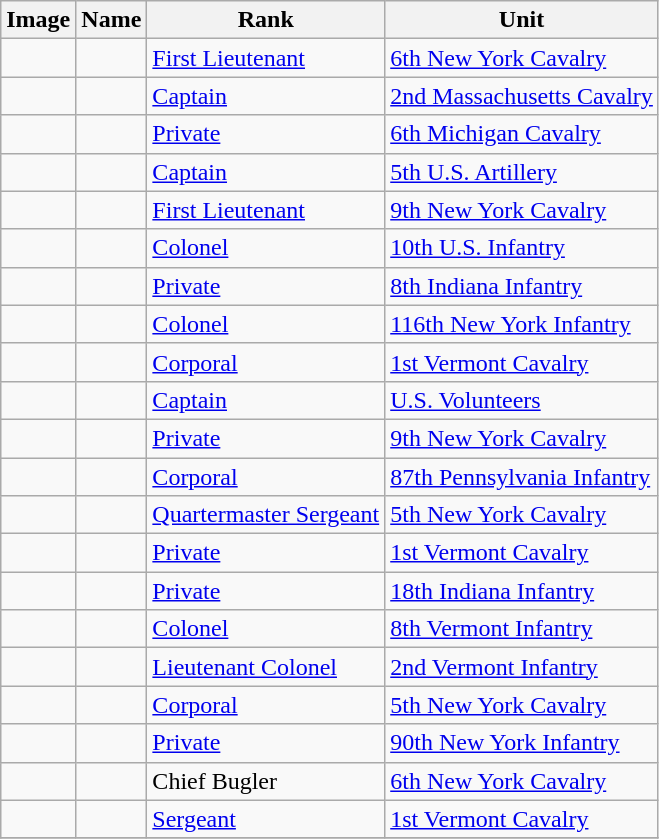<table class="wikitable sortable">
<tr>
<th class="unsortable">Image</th>
<th>Name</th>
<th>Rank</th>
<th>Unit</th>
</tr>
<tr>
<td></td>
<td></td>
<td><a href='#'>First Lieutenant</a></td>
<td><a href='#'>6th New York Cavalry</a></td>
</tr>
<tr>
<td></td>
<td></td>
<td><a href='#'>Captain</a></td>
<td><a href='#'>2nd Massachusetts Cavalry</a></td>
</tr>
<tr>
<td></td>
<td></td>
<td><a href='#'>Private</a></td>
<td><a href='#'>6th Michigan Cavalry</a></td>
</tr>
<tr>
<td></td>
<td></td>
<td><a href='#'>Captain</a></td>
<td><a href='#'>5th U.S. Artillery</a></td>
</tr>
<tr>
<td></td>
<td></td>
<td><a href='#'>First Lieutenant</a></td>
<td><a href='#'>9th New York Cavalry</a></td>
</tr>
<tr>
<td></td>
<td></td>
<td><a href='#'>Colonel</a></td>
<td><a href='#'>10th U.S. Infantry</a></td>
</tr>
<tr>
<td></td>
<td></td>
<td><a href='#'>Private</a></td>
<td><a href='#'>8th Indiana Infantry</a></td>
</tr>
<tr>
<td></td>
<td></td>
<td><a href='#'>Colonel</a></td>
<td><a href='#'>116th New York Infantry</a></td>
</tr>
<tr>
<td></td>
<td></td>
<td><a href='#'>Corporal</a></td>
<td><a href='#'>1st Vermont Cavalry</a></td>
</tr>
<tr>
<td></td>
<td></td>
<td><a href='#'>Captain</a></td>
<td><a href='#'>U.S. Volunteers</a></td>
</tr>
<tr>
<td></td>
<td></td>
<td><a href='#'>Private</a></td>
<td><a href='#'>9th New York Cavalry</a></td>
</tr>
<tr>
<td></td>
<td></td>
<td><a href='#'>Corporal</a></td>
<td><a href='#'>87th Pennsylvania Infantry</a></td>
</tr>
<tr>
<td></td>
<td></td>
<td><a href='#'>Quartermaster Sergeant</a></td>
<td><a href='#'>5th New York Cavalry</a></td>
</tr>
<tr>
<td></td>
<td></td>
<td><a href='#'>Private</a></td>
<td><a href='#'>1st Vermont Cavalry</a></td>
</tr>
<tr>
<td></td>
<td></td>
<td><a href='#'>Private</a></td>
<td><a href='#'>18th Indiana Infantry</a></td>
</tr>
<tr>
<td></td>
<td></td>
<td><a href='#'>Colonel</a></td>
<td><a href='#'>8th Vermont Infantry</a></td>
</tr>
<tr>
<td></td>
<td></td>
<td><a href='#'>Lieutenant Colonel</a></td>
<td><a href='#'>2nd Vermont Infantry</a></td>
</tr>
<tr>
<td></td>
<td></td>
<td><a href='#'>Corporal</a></td>
<td><a href='#'>5th New York Cavalry</a></td>
</tr>
<tr>
<td></td>
<td></td>
<td><a href='#'>Private</a></td>
<td><a href='#'>90th New York Infantry</a></td>
</tr>
<tr>
<td></td>
<td></td>
<td>Chief Bugler</td>
<td><a href='#'>6th New York Cavalry</a></td>
</tr>
<tr>
<td></td>
<td></td>
<td><a href='#'>Sergeant</a></td>
<td><a href='#'>1st Vermont Cavalry</a></td>
</tr>
<tr>
</tr>
</table>
